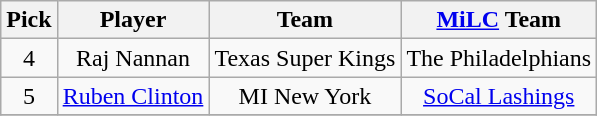<table class="wikitable plainrowheaders" style="text-align:center;">
<tr>
<th scope="col">Pick</th>
<th scope="col">Player</th>
<th scope="col">Team</th>
<th scope="col"><a href='#'>MiLC</a> Team</th>
</tr>
<tr>
<td scope="row">4</td>
<td>Raj Nannan</td>
<td>Texas Super Kings</td>
<td>The Philadelphians</td>
</tr>
<tr>
<td scope="row">5</td>
<td><a href='#'>Ruben Clinton</a></td>
<td>MI New York</td>
<td><a href='#'>SoCal Lashings</a></td>
</tr>
<tr>
</tr>
</table>
